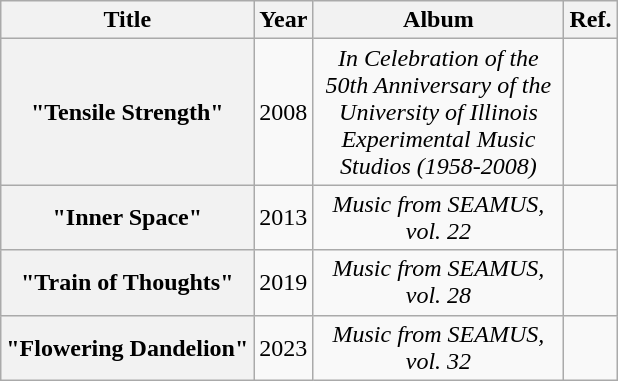<table class="wikitable plainrowheaders" style="text-align:center;">
<tr>
<th scope="col">Title</th>
<th scope="col">Year</th>
<th scope="col" style="width:10em;">Album</th>
<th scope="col">Ref.</th>
</tr>
<tr>
<th scope="row">"Tensile Strength"<br></th>
<td>2008</td>
<td><em>In Celebration of the 50th Anniversary of the University of Illinois Experimental Music Studios (1958-2008)</em></td>
<td></td>
</tr>
<tr>
<th scope="row">"Inner Space"<br></th>
<td>2013</td>
<td><em>Music from SEAMUS, vol. 22</em></td>
<td></td>
</tr>
<tr>
<th scope="row">"Train of Thoughts"<br></th>
<td>2019</td>
<td><em>Music from SEAMUS, vol. 28</em></td>
<td></td>
</tr>
<tr>
<th scope="row">"Flowering Dandelion"<br></th>
<td>2023</td>
<td><em>Music from SEAMUS, vol. 32</em></td>
<td></td>
</tr>
</table>
